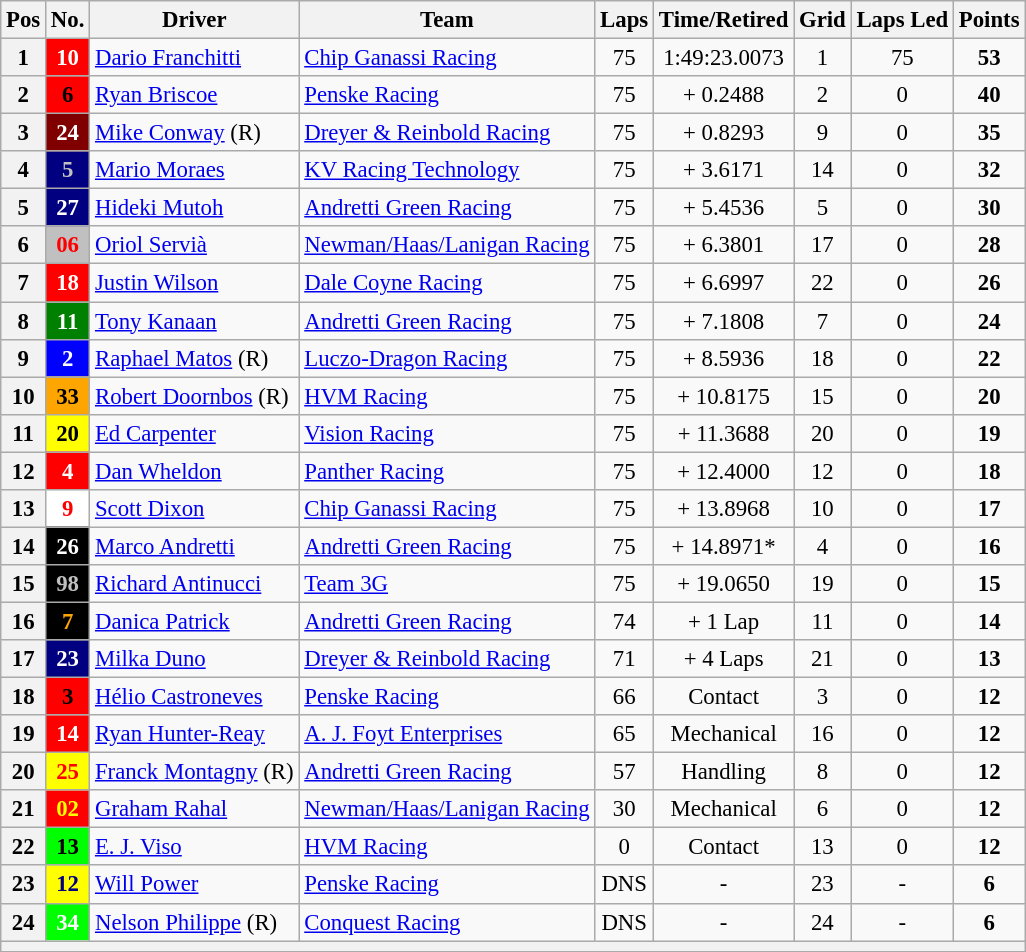<table class="wikitable" style="font-size:95%;">
<tr>
<th>Pos</th>
<th>No.</th>
<th>Driver</th>
<th>Team</th>
<th>Laps</th>
<th>Time/Retired</th>
<th>Grid</th>
<th>Laps Led</th>
<th>Points</th>
</tr>
<tr>
<th>1</th>
<td style="background:red; color:white;" align=center><strong>10</strong></td>
<td> <a href='#'>Dario Franchitti</a></td>
<td><a href='#'>Chip Ganassi Racing</a></td>
<td align=center>75</td>
<td align=center>1:49:23.0073</td>
<td align=center>1</td>
<td align=center>75</td>
<td align=center><strong>53</strong></td>
</tr>
<tr>
<th>2</th>
<td style="background:#FF0000; color:black;" align="center"><strong>6</strong></td>
<td> <a href='#'>Ryan Briscoe</a></td>
<td><a href='#'>Penske Racing</a></td>
<td align=center>75</td>
<td align=center>+ 0.2488</td>
<td align=center>2</td>
<td align=center>0</td>
<td align=center><strong>40</strong></td>
</tr>
<tr>
<th>3</th>
<td style="background:maroon; color:white;" align=center><strong>24</strong></td>
<td> <a href='#'>Mike Conway</a> (R)</td>
<td><a href='#'>Dreyer & Reinbold Racing</a></td>
<td align=center>75</td>
<td align=center>+ 0.8293</td>
<td align=center>9</td>
<td align=center>0</td>
<td align=center><strong>35</strong></td>
</tr>
<tr>
<th>4</th>
<td style="background:navy; color:silver;" align=center><strong>5</strong></td>
<td> <a href='#'>Mario Moraes</a></td>
<td><a href='#'>KV Racing Technology</a></td>
<td align=center>75</td>
<td align=center>+ 3.6171</td>
<td align=center>14</td>
<td align=center>0</td>
<td align=center><strong>32</strong></td>
</tr>
<tr>
<th>5</th>
<td style="background:navy; color:white;" align=center><strong>27</strong></td>
<td> <a href='#'>Hideki Mutoh</a></td>
<td><a href='#'>Andretti Green Racing</a></td>
<td align=center>75</td>
<td align=center>+ 5.4536</td>
<td align=center>5</td>
<td align=center>0</td>
<td align=center><strong>30</strong></td>
</tr>
<tr>
<th>6</th>
<td style="background:silver; color:red;" align=center><strong>06</strong></td>
<td> <a href='#'>Oriol Servià</a></td>
<td><a href='#'>Newman/Haas/Lanigan Racing</a></td>
<td align=center>75</td>
<td align=center>+ 6.3801</td>
<td align=center>17</td>
<td align=center>0</td>
<td align=center><strong>28</strong></td>
</tr>
<tr>
<th>7</th>
<td style="background:red; color:white;" align=center><strong>18</strong></td>
<td> <a href='#'>Justin Wilson</a></td>
<td><a href='#'>Dale Coyne Racing</a></td>
<td align=center>75</td>
<td align=center>+ 6.6997</td>
<td align=center>22</td>
<td align=center>0</td>
<td align=center><strong>26</strong></td>
</tr>
<tr>
<th>8</th>
<td style="background:green; color:white;" align=center><strong>11</strong></td>
<td> <a href='#'>Tony Kanaan</a></td>
<td><a href='#'>Andretti Green Racing</a></td>
<td align=center>75</td>
<td align=center>+ 7.1808</td>
<td align=center>7</td>
<td align=center>0</td>
<td align=center><strong>24</strong></td>
</tr>
<tr>
<th>9</th>
<td style="background:blue; color:white;" align=center><strong>2</strong></td>
<td> <a href='#'>Raphael Matos</a> (R)</td>
<td><a href='#'>Luczo-Dragon Racing</a></td>
<td align=center>75</td>
<td align=center>+ 8.5936</td>
<td align=center>18</td>
<td align=center>0</td>
<td align=center><strong>22</strong></td>
</tr>
<tr>
<th>10</th>
<td style="background:orange; color:black;" align=center><strong>33</strong></td>
<td> <a href='#'>Robert Doornbos</a> (R)</td>
<td><a href='#'>HVM Racing</a></td>
<td align=center>75</td>
<td align=center>+ 10.8175</td>
<td align=center>15</td>
<td align=center>0</td>
<td align=center><strong>20</strong></td>
</tr>
<tr>
<th>11</th>
<td style="background:yellow; color:black;" align=center><strong>20</strong></td>
<td> <a href='#'>Ed Carpenter</a></td>
<td><a href='#'>Vision Racing</a></td>
<td align=center>75</td>
<td align=center>+ 11.3688</td>
<td align=center>20</td>
<td align=center>0</td>
<td align=center><strong>19</strong></td>
</tr>
<tr>
<th>12</th>
<td style="background:red; color:white;" align=center><strong>4</strong></td>
<td> <a href='#'>Dan Wheldon</a></td>
<td><a href='#'>Panther Racing</a></td>
<td align=center>75</td>
<td align=center>+ 12.4000</td>
<td align=center>12</td>
<td align=center>0</td>
<td align=center><strong>18</strong></td>
</tr>
<tr>
<th>13</th>
<td style="background:#FFFFFF; color:red;" align=center><strong>9</strong></td>
<td> <a href='#'>Scott Dixon</a></td>
<td><a href='#'>Chip Ganassi Racing</a></td>
<td align=center>75</td>
<td align=center>+ 13.8968</td>
<td align=center>10</td>
<td align=center>0</td>
<td align=center><strong>17</strong></td>
</tr>
<tr>
<th>14</th>
<td style="background:black; color:white;" align=center><strong>26</strong></td>
<td> <a href='#'>Marco Andretti</a></td>
<td><a href='#'>Andretti Green Racing</a></td>
<td align=center>75</td>
<td align=center>+ 14.8971*</td>
<td align=center>4</td>
<td align=center>0</td>
<td align=center><strong>16</strong></td>
</tr>
<tr>
<th>15</th>
<td style="background:black; color:silver;" align=center><strong>98</strong></td>
<td> <a href='#'>Richard Antinucci</a></td>
<td><a href='#'>Team 3G</a></td>
<td align=center>75</td>
<td align=center>+ 19.0650</td>
<td align=center>19</td>
<td align=center>0</td>
<td align=center><strong>15</strong></td>
</tr>
<tr>
<th>16</th>
<td style="background:black; color:orange;" align=center><strong>7</strong></td>
<td> <a href='#'>Danica Patrick</a></td>
<td><a href='#'>Andretti Green Racing</a></td>
<td align=center>74</td>
<td align=center>+ 1 Lap</td>
<td align=center>11</td>
<td align=center>0</td>
<td align=center><strong>14</strong></td>
</tr>
<tr>
<th>17</th>
<td style="background:navy; color:white;" align=center><strong>23</strong></td>
<td> <a href='#'>Milka Duno</a></td>
<td><a href='#'>Dreyer & Reinbold Racing</a></td>
<td align=center>71</td>
<td align=center>+ 4 Laps</td>
<td align=center>21</td>
<td align=center>0</td>
<td align=center><strong>13</strong></td>
</tr>
<tr>
<th>18</th>
<td style="background:red; color:black;" align="center"><strong>3</strong></td>
<td> <a href='#'>Hélio Castroneves</a></td>
<td><a href='#'>Penske Racing</a></td>
<td align=center>66</td>
<td align=center>Contact</td>
<td align=center>3</td>
<td align=center>0</td>
<td align=center><strong>12</strong></td>
</tr>
<tr>
<th>19</th>
<td style="background:red; color:white;" align=center><strong>14</strong></td>
<td> <a href='#'>Ryan Hunter-Reay</a></td>
<td><a href='#'>A. J. Foyt Enterprises</a></td>
<td align=center>65</td>
<td align=center>Mechanical</td>
<td align=center>16</td>
<td align=center>0</td>
<td align=center><strong>12</strong></td>
</tr>
<tr>
<th>20</th>
<td style="background:yellow; color:red;" align=center><strong>25</strong></td>
<td> <a href='#'>Franck Montagny</a> (R)</td>
<td><a href='#'>Andretti Green Racing</a></td>
<td align=center>57</td>
<td align=center>Handling</td>
<td align=center>8</td>
<td align=center>0</td>
<td align=center><strong>12</strong></td>
</tr>
<tr>
<th>21</th>
<td style="background:red; color:yellow;" align=center><strong>02</strong></td>
<td> <a href='#'>Graham Rahal</a></td>
<td><a href='#'>Newman/Haas/Lanigan Racing</a></td>
<td align=center>30</td>
<td align=center>Mechanical</td>
<td align=center>6</td>
<td align=center>0</td>
<td align=center><strong>12</strong></td>
</tr>
<tr>
<th>22</th>
<td style="background:lime; color:black;" align=center><strong>13</strong></td>
<td> <a href='#'>E. J. Viso</a></td>
<td><a href='#'>HVM Racing</a></td>
<td align=center>0</td>
<td align=center>Contact</td>
<td align=center>13</td>
<td align=center>0</td>
<td align=center><strong>12</strong></td>
</tr>
<tr>
<th>23</th>
<td style="background:yellow; color:navy;" align="center"><strong>12</strong></td>
<td> <a href='#'>Will Power</a></td>
<td><a href='#'>Penske Racing</a></td>
<td align=center>DNS</td>
<td align=center>-</td>
<td align=center>23</td>
<td align=center>-</td>
<td align=center><strong>6</strong></td>
</tr>
<tr>
<th>24</th>
<td style="background:lime; color:white;" align=center><strong>34</strong></td>
<td> <a href='#'>Nelson Philippe</a> (R)</td>
<td><a href='#'>Conquest Racing</a></td>
<td align=center>DNS</td>
<td align=center>-</td>
<td align=center>24</td>
<td align=center>-</td>
<td align=center><strong>6</strong></td>
</tr>
<tr>
<th colspan=9></th>
</tr>
<tr>
</tr>
</table>
